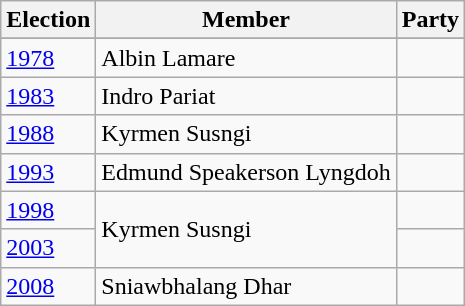<table class="wikitable sortable">
<tr>
<th>Election</th>
<th>Member</th>
<th colspan=2>Party</th>
</tr>
<tr>
</tr>
<tr>
</tr>
<tr>
</tr>
<tr>
</tr>
<tr>
</tr>
<tr>
<td><a href='#'>1978</a></td>
<td>Albin Lamare</td>
<td></td>
</tr>
<tr>
<td><a href='#'>1983</a></td>
<td>Indro Pariat</td>
<td></td>
</tr>
<tr>
<td><a href='#'>1988</a></td>
<td>Kyrmen Susngi</td>
<td></td>
</tr>
<tr>
<td><a href='#'>1993</a></td>
<td>Edmund Speakerson Lyngdoh</td>
<td></td>
</tr>
<tr>
<td><a href='#'>1998</a></td>
<td rowspan=2>Kyrmen Susngi</td>
<td></td>
</tr>
<tr>
<td><a href='#'>2003</a></td>
</tr>
<tr>
<td><a href='#'>2008</a></td>
<td>Sniawbhalang Dhar</td>
<td></td>
</tr>
</table>
